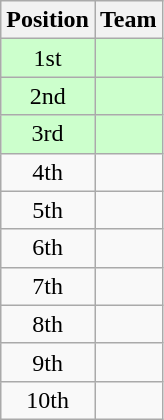<table class="wikitable">
<tr>
<th>Position</th>
<th>Team</th>
</tr>
<tr style="background:#cfc">
<td style="text-align:center">1st</td>
<td></td>
</tr>
<tr style="background:#cfc">
<td style="text-align:center">2nd</td>
<td></td>
</tr>
<tr style="background:#cfc">
<td style="text-align:center">3rd</td>
<td></td>
</tr>
<tr>
<td style="text-align:center">4th</td>
<td></td>
</tr>
<tr>
<td style="text-align:center">5th</td>
<td></td>
</tr>
<tr>
<td style="text-align:center">6th</td>
<td></td>
</tr>
<tr>
<td style="text-align:center">7th</td>
<td></td>
</tr>
<tr>
<td style="text-align:center">8th</td>
<td></td>
</tr>
<tr>
<td style="text-align:center">9th</td>
<td></td>
</tr>
<tr>
<td style="text-align:center">10th</td>
<td></td>
</tr>
</table>
